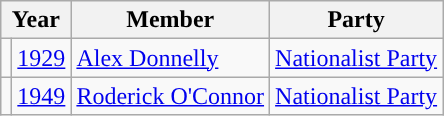<table class="wikitable">
<tr>
<th colspan=2>Year</th>
<th>Member</th>
<th>Party</th>
</tr>
<tr>
<td style="background-color: "></td>
<td><a href='#'>1929</a></td>
<td><a href='#'>Alex Donnelly</a></td>
<td><a href='#'>Nationalist Party</a></td>
</tr>
<tr>
<td style="background-color: "></td>
<td><a href='#'>1949</a></td>
<td><a href='#'>Roderick O'Connor</a></td>
<td><a href='#'>Nationalist Party</a></td>
</tr>
</table>
